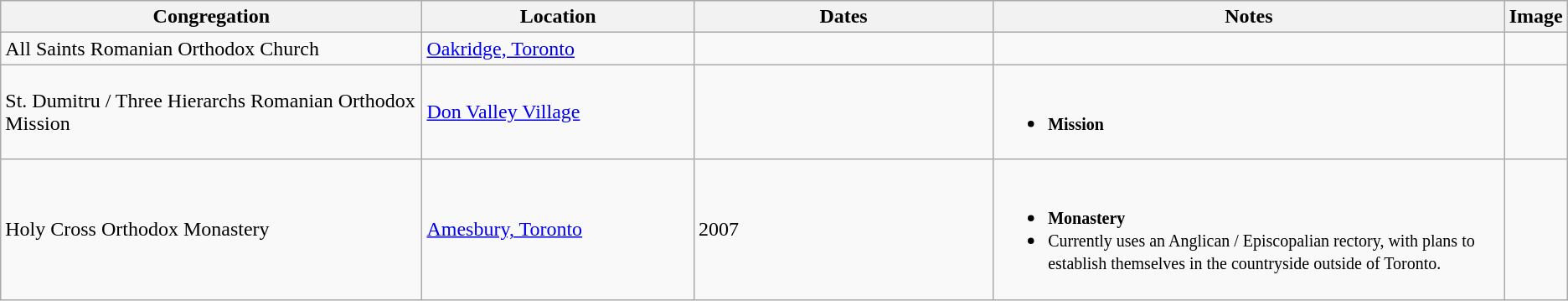<table class="wikitable">
<tr>
<th width=28%>Congregation</th>
<th width=18%>Location</th>
<th width=20%>Dates</th>
<th width=35%>Notes</th>
<th width=7%>Image</th>
</tr>
<tr>
<td>All Saints Romanian Orthodox Church</td>
<td><a href='#'>Oakridge, Toronto</a></td>
<td></td>
<td></td>
<td></td>
</tr>
<tr>
<td>St. Dumitru / Three Hierarchs Romanian Orthodox Mission</td>
<td><a href='#'>Don Valley Village</a></td>
<td></td>
<td><br><ul><li><small><strong>Mission</strong></small></li></ul></td>
<td></td>
</tr>
<tr>
<td>Holy Cross Orthodox Monastery</td>
<td><a href='#'>Amesbury, Toronto</a></td>
<td>2007</td>
<td><br><ul><li><small><strong>Monastery</strong></small></li><li><small>Currently uses an Anglican / Episcopalian rectory, with plans to establish themselves in the countryside outside of Toronto.</small></li></ul></td>
<td></td>
</tr>
</table>
